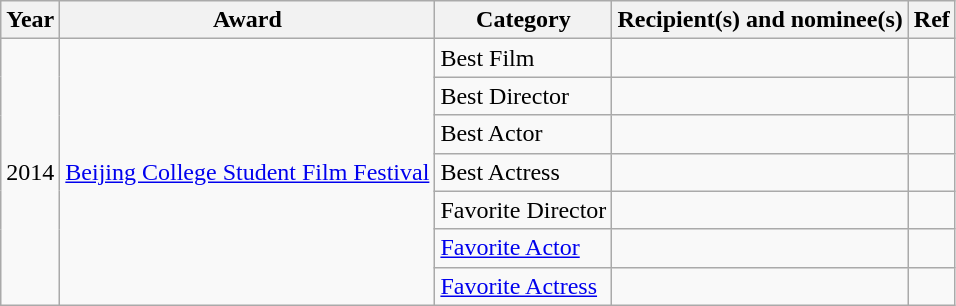<table class="wikitable">
<tr>
<th>Year</th>
<th>Award</th>
<th>Category</th>
<th>Recipient(s) and nominee(s)</th>
<th>Ref</th>
</tr>
<tr>
<td rowspan="7">2014</td>
<td rowspan="7"><a href='#'>Beijing College Student Film Festival</a></td>
<td>Best Film</td>
<td></td>
<td></td>
</tr>
<tr>
<td>Best Director</td>
<td></td>
<td></td>
</tr>
<tr>
<td>Best Actor</td>
<td></td>
<td></td>
</tr>
<tr>
<td>Best Actress</td>
<td></td>
<td></td>
</tr>
<tr>
<td>Favorite Director</td>
<td></td>
<td></td>
</tr>
<tr>
<td><a href='#'>Favorite Actor</a></td>
<td></td>
<td></td>
</tr>
<tr>
<td><a href='#'>Favorite Actress</a></td>
<td></td>
<td></td>
</tr>
</table>
